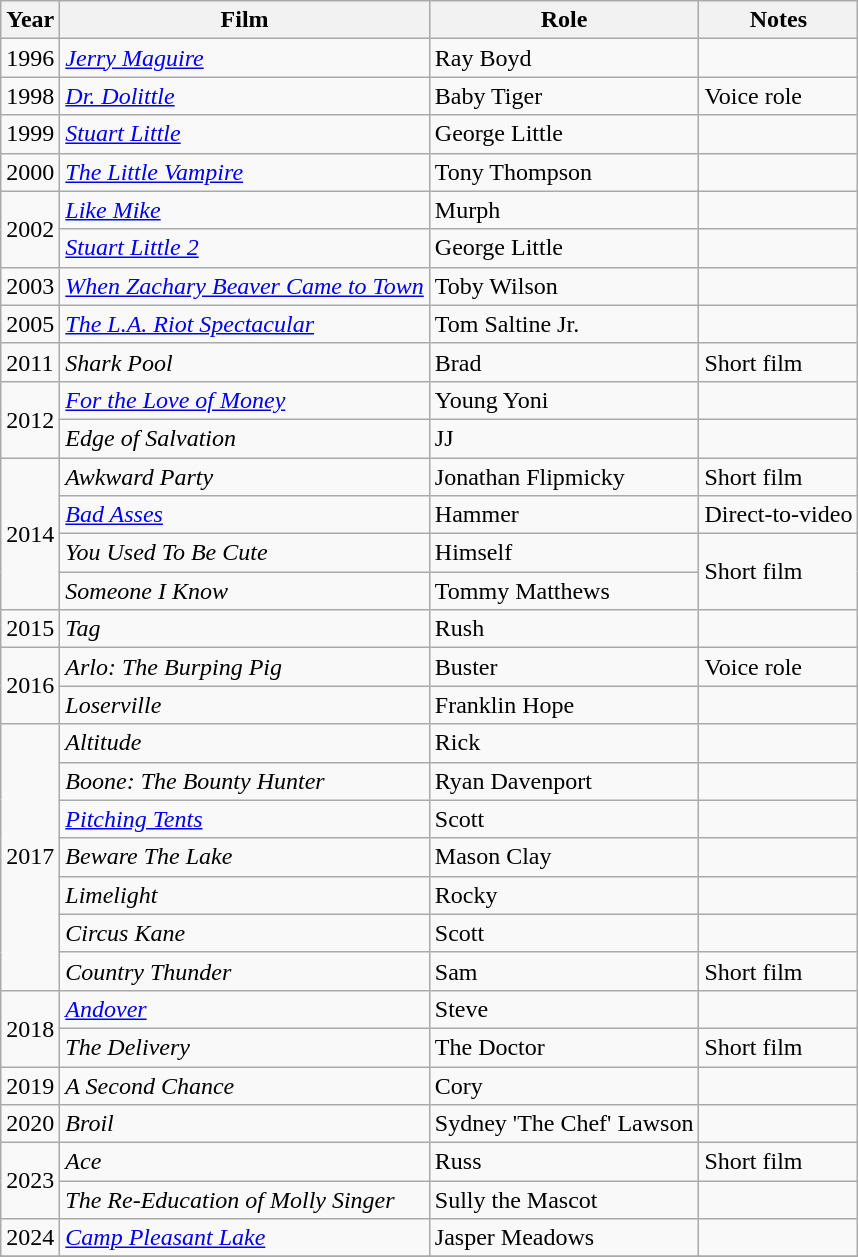<table class="wikitable sortable">
<tr>
<th>Year</th>
<th>Film</th>
<th>Role</th>
<th class="unsortable">Notes</th>
</tr>
<tr>
<td>1996</td>
<td><em><a href='#'>Jerry Maguire</a></em></td>
<td>Ray Boyd</td>
<td></td>
</tr>
<tr>
<td>1998</td>
<td><em><a href='#'>Dr. Dolittle</a></em></td>
<td>Baby Tiger</td>
<td>Voice role</td>
</tr>
<tr>
<td>1999</td>
<td><em><a href='#'>Stuart Little</a></em></td>
<td>George Little</td>
<td></td>
</tr>
<tr>
<td>2000</td>
<td><em><a href='#'>The Little Vampire</a></em></td>
<td>Tony Thompson</td>
<td></td>
</tr>
<tr>
<td rowspan="2">2002</td>
<td><em><a href='#'>Like Mike</a></em></td>
<td>Murph</td>
<td></td>
</tr>
<tr>
<td><em><a href='#'>Stuart Little 2</a></em></td>
<td>George Little</td>
<td></td>
</tr>
<tr>
<td>2003</td>
<td><em><a href='#'>When Zachary Beaver Came to Town</a></em></td>
<td>Toby Wilson</td>
<td></td>
</tr>
<tr>
<td>2005</td>
<td><em><a href='#'>The L.A. Riot Spectacular</a></em></td>
<td>Tom Saltine Jr.</td>
<td></td>
</tr>
<tr>
<td>2011</td>
<td><em>Shark Pool</em></td>
<td>Brad</td>
<td>Short film</td>
</tr>
<tr>
<td rowspan="2">2012</td>
<td><em><a href='#'>For the Love of Money</a></em></td>
<td>Young Yoni</td>
<td></td>
</tr>
<tr>
<td><em>Edge of Salvation</em></td>
<td>JJ</td>
<td></td>
</tr>
<tr>
<td rowspan="4">2014</td>
<td><em>Awkward Party</em></td>
<td>Jonathan Flipmicky</td>
<td>Short film</td>
</tr>
<tr>
<td><em><a href='#'>Bad Asses</a></em></td>
<td>Hammer</td>
<td>Direct-to-video</td>
</tr>
<tr>
<td><em>You Used To Be Cute</em></td>
<td>Himself</td>
<td rowspan="2">Short film</td>
</tr>
<tr>
<td><em>Someone I Know</em></td>
<td>Tommy Matthews</td>
</tr>
<tr>
<td>2015</td>
<td><em>Tag</em></td>
<td>Rush</td>
<td></td>
</tr>
<tr>
<td rowspan="2">2016</td>
<td><em>Arlo: The Burping Pig</em></td>
<td>Buster</td>
<td>Voice role</td>
</tr>
<tr>
<td><em>Loserville</em></td>
<td>Franklin Hope</td>
<td></td>
</tr>
<tr>
<td rowspan="7">2017</td>
<td><em>Altitude</em></td>
<td>Rick</td>
<td></td>
</tr>
<tr>
<td><em>Boone: The Bounty Hunter</em></td>
<td>Ryan Davenport</td>
<td></td>
</tr>
<tr>
<td><em><a href='#'>Pitching Tents</a></em></td>
<td>Scott</td>
<td></td>
</tr>
<tr>
<td><em>Beware The Lake</em></td>
<td>Mason Clay</td>
<td></td>
</tr>
<tr>
<td><em>Limelight</em></td>
<td>Rocky</td>
<td></td>
</tr>
<tr>
<td><em>Circus Kane</em></td>
<td>Scott</td>
<td></td>
</tr>
<tr>
<td><em>Country Thunder</em></td>
<td>Sam</td>
<td>Short film</td>
</tr>
<tr>
<td rowspan="2">2018</td>
<td><em><a href='#'>Andover</a></em></td>
<td>Steve</td>
<td></td>
</tr>
<tr>
<td><em>The Delivery</em></td>
<td>The Doctor</td>
<td>Short film</td>
</tr>
<tr>
<td>2019</td>
<td><em>A Second Chance</em></td>
<td>Cory</td>
<td></td>
</tr>
<tr>
<td>2020</td>
<td><em>Broil</em></td>
<td>Sydney 'The Chef' Lawson</td>
<td></td>
</tr>
<tr>
<td rowspan="2">2023</td>
<td><em>Ace</em></td>
<td>Russ</td>
<td>Short film</td>
</tr>
<tr>
<td><em>The Re-Education of Molly Singer</em></td>
<td>Sully the Mascot</td>
<td></td>
</tr>
<tr>
<td>2024</td>
<td><em><a href='#'>Camp Pleasant Lake</a></em></td>
<td>Jasper Meadows</td>
<td></td>
</tr>
<tr>
</tr>
</table>
